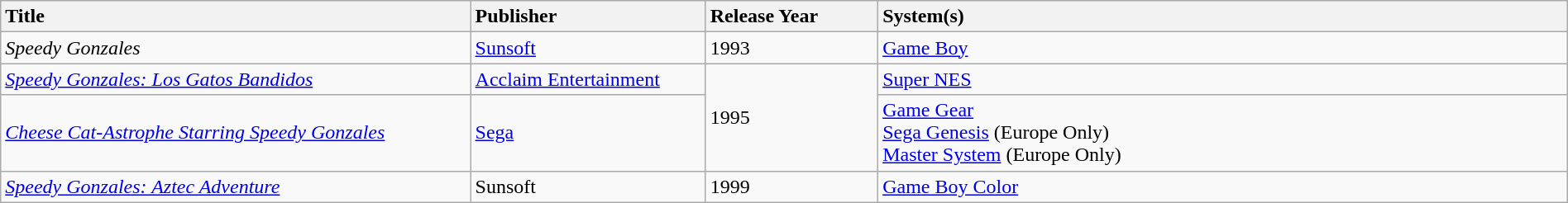<table class="wikitable sortable" style="width: 100%;">
<tr>
<th style="width:30%; text-align:left;">Title</th>
<th style="width:15%; text-align:left;">Publisher</th>
<th style="width:11%; text-align:left;">Release Year</th>
<th style="width:44%; text-align:left;">System(s)</th>
</tr>
<tr>
<td><em>Speedy Gonzales</em></td>
<td><a href='#'>Sunsoft</a></td>
<td>1993</td>
<td><a href='#'>Game Boy</a></td>
</tr>
<tr>
<td><em><a href='#'>Speedy Gonzales: Los Gatos Bandidos</a></em></td>
<td><a href='#'>Acclaim Entertainment</a></td>
<td rowspan="2">1995</td>
<td><a href='#'>Super NES</a></td>
</tr>
<tr>
<td><em><a href='#'>Cheese Cat-Astrophe Starring Speedy Gonzales</a></em></td>
<td><a href='#'>Sega</a></td>
<td><a href='#'>Game Gear</a><br><a href='#'>Sega Genesis</a> (Europe Only)<br><a href='#'>Master System</a> (Europe Only)</td>
</tr>
<tr>
<td><em><a href='#'>Speedy Gonzales: Aztec Adventure</a></em></td>
<td>Sunsoft</td>
<td>1999</td>
<td><a href='#'>Game Boy Color</a></td>
</tr>
</table>
